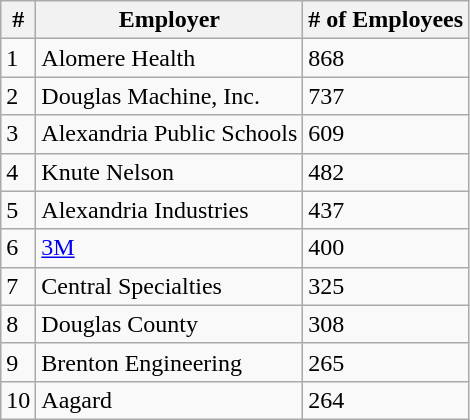<table class="wikitable" border="1">
<tr>
<th>#</th>
<th>Employer</th>
<th># of Employees</th>
</tr>
<tr>
<td>1</td>
<td>Alomere Health</td>
<td>868</td>
</tr>
<tr>
<td>2</td>
<td>Douglas Machine, Inc.</td>
<td>737</td>
</tr>
<tr>
<td>3</td>
<td>Alexandria Public Schools</td>
<td>609</td>
</tr>
<tr>
<td>4</td>
<td>Knute Nelson</td>
<td>482</td>
</tr>
<tr>
<td>5</td>
<td>Alexandria Industries</td>
<td>437</td>
</tr>
<tr>
<td>6</td>
<td><a href='#'>3M</a></td>
<td>400</td>
</tr>
<tr>
<td>7</td>
<td>Central Specialties</td>
<td>325</td>
</tr>
<tr>
<td>8</td>
<td>Douglas County</td>
<td>308</td>
</tr>
<tr>
<td>9</td>
<td>Brenton Engineering</td>
<td>265</td>
</tr>
<tr>
<td>10</td>
<td>Aagard</td>
<td>264</td>
</tr>
</table>
